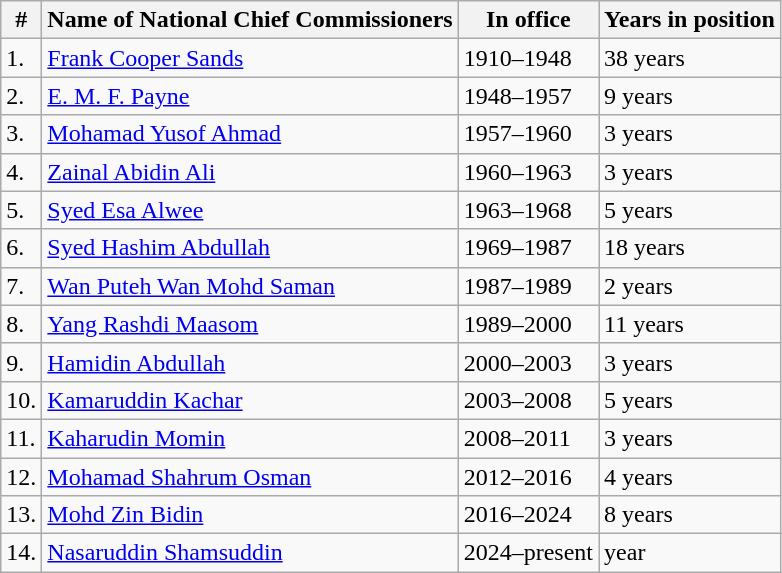<table class="wikitable">
<tr>
<th>#</th>
<th>Name of National Chief Commissioners</th>
<th>In office</th>
<th>Years in position</th>
</tr>
<tr>
<td>1.</td>
<td><a href='#'>Frank Cooper Sands</a></td>
<td>1910–1948</td>
<td>38 years</td>
</tr>
<tr>
<td>2.</td>
<td><a href='#'>E. M. F. Payne</a></td>
<td>1948–1957</td>
<td>9 years</td>
</tr>
<tr>
<td>3.</td>
<td><a href='#'>Mohamad Yusof Ahmad</a></td>
<td>1957–1960</td>
<td>3 years</td>
</tr>
<tr>
<td>4.</td>
<td><a href='#'>Zainal Abidin Ali</a></td>
<td>1960–1963</td>
<td>3 years</td>
</tr>
<tr>
<td>5.</td>
<td><a href='#'>Syed Esa Alwee</a></td>
<td>1963–1968</td>
<td>5 years</td>
</tr>
<tr>
<td>6.</td>
<td><a href='#'>Syed Hashim Abdullah</a></td>
<td>1969–1987</td>
<td>18 years</td>
</tr>
<tr>
<td>7.</td>
<td><a href='#'>Wan Puteh Wan Mohd Saman</a></td>
<td>1987–1989</td>
<td>2 years</td>
</tr>
<tr>
<td>8.</td>
<td><a href='#'>Yang Rashdi Maasom</a></td>
<td>1989–2000</td>
<td>11 years</td>
</tr>
<tr>
<td>9.</td>
<td><a href='#'>Hamidin Abdullah</a></td>
<td>2000–2003</td>
<td>3 years</td>
</tr>
<tr>
<td>10.</td>
<td><a href='#'>Kamaruddin Kachar</a></td>
<td>2003–2008</td>
<td>5 years</td>
</tr>
<tr>
<td>11.</td>
<td><a href='#'>Kaharudin Momin</a></td>
<td>2008–2011</td>
<td>3 years</td>
</tr>
<tr>
<td>12.</td>
<td><a href='#'>Mohamad Shahrum Osman</a></td>
<td>2012–2016</td>
<td>4 years</td>
</tr>
<tr>
<td>13.</td>
<td><a href='#'>Mohd Zin Bidin</a></td>
<td>2016–2024</td>
<td>8 years</td>
</tr>
<tr>
<td>14.</td>
<td><a href='#'>Nasaruddin Shamsuddin</a></td>
<td>2024–present</td>
<td> year</td>
</tr>
</table>
